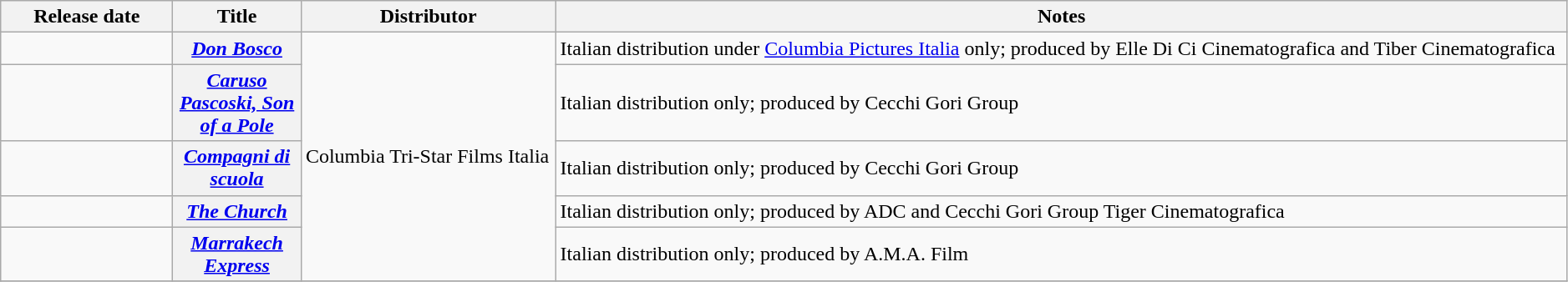<table class="wikitable plainrowheaders sortable" style="width:99%;">
<tr>
<th scope="col" style="width:130px;">Release date</th>
<th scope="col" style="width:95px;">Title</th>
<th scope="col">Distributor</th>
<th scope="col" class="unsortable">Notes</th>
</tr>
<tr>
<td style="text-align:right;"></td>
<th scope="row"><em><a href='#'>Don Bosco</a></em></th>
<td rowspan=5>Columbia Tri-Star Films Italia</td>
<td>Italian distribution under <a href='#'>Columbia Pictures Italia</a> only; produced by Elle Di Ci Cinematografica and Tiber Cinematografica</td>
</tr>
<tr>
<td style="text-align:right;"></td>
<th scope="row"><em><a href='#'>Caruso Pascoski, Son of a Pole</a></em></th>
<td>Italian distribution only; produced by Cecchi Gori Group</td>
</tr>
<tr>
<td style="text-align:right;"></td>
<th scope="row"><em><a href='#'>Compagni di scuola</a></em></th>
<td>Italian distribution only; produced by Cecchi Gori Group</td>
</tr>
<tr>
<td style="text-align:right;"></td>
<th scope="row"><em><a href='#'>The Church</a></em></th>
<td>Italian distribution only; produced by ADC and Cecchi Gori Group Tiger Cinematografica</td>
</tr>
<tr>
<td style="text-align:right;"></td>
<th scope="row"><em><a href='#'>Marrakech Express</a></em></th>
<td>Italian distribution only; produced by A.M.A. Film</td>
</tr>
<tr>
</tr>
</table>
